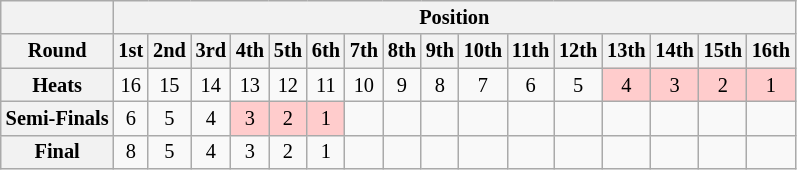<table class="wikitable" style="font-size: 85%; text-align: center;">
<tr valign="top">
<th></th>
<th colspan=16>Position</th>
</tr>
<tr>
<th>Round</th>
<th>1st</th>
<th>2nd</th>
<th>3rd</th>
<th>4th</th>
<th>5th</th>
<th>6th</th>
<th>7th</th>
<th>8th</th>
<th>9th</th>
<th>10th</th>
<th>11th</th>
<th>12th</th>
<th>13th</th>
<th>14th</th>
<th>15th</th>
<th>16th</th>
</tr>
<tr>
<th>Heats</th>
<td>16</td>
<td>15</td>
<td>14</td>
<td>13</td>
<td>12</td>
<td>11</td>
<td>10</td>
<td>9</td>
<td>8</td>
<td>7</td>
<td>6</td>
<td>5</td>
<td style="background:#fcc;">4</td>
<td style="background:#fcc;">3</td>
<td style="background:#fcc;">2</td>
<td style="background:#fcc;">1</td>
</tr>
<tr>
<th>Semi-Finals</th>
<td>6</td>
<td>5</td>
<td>4</td>
<td style="background:#fcc;">3</td>
<td style="background:#fcc;">2</td>
<td style="background:#fcc;">1</td>
<td></td>
<td></td>
<td></td>
<td></td>
<td></td>
<td></td>
<td></td>
<td></td>
<td></td>
<td></td>
</tr>
<tr>
<th>Final</th>
<td>8</td>
<td>5</td>
<td>4</td>
<td>3</td>
<td>2</td>
<td>1</td>
<td></td>
<td></td>
<td></td>
<td></td>
<td></td>
<td></td>
<td></td>
<td></td>
<td></td>
<td></td>
</tr>
</table>
